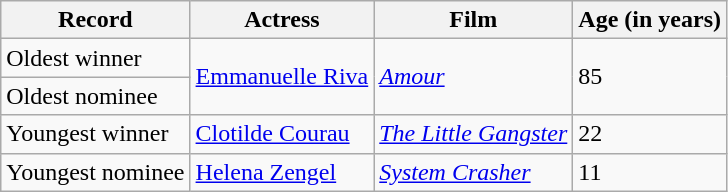<table class="wikitable sortable">
<tr>
<th>Record</th>
<th>Actress</th>
<th>Film</th>
<th>Age (in years)</th>
</tr>
<tr>
<td>Oldest winner</td>
<td rowspan="2"><a href='#'>Emmanuelle Riva</a></td>
<td rowspan="2"><em><a href='#'>Amour</a></em></td>
<td rowspan="2">85</td>
</tr>
<tr>
<td>Oldest nominee</td>
</tr>
<tr>
<td>Youngest winner</td>
<td><a href='#'>Clotilde Courau</a></td>
<td><em><a href='#'>The Little Gangster</a></em></td>
<td>22</td>
</tr>
<tr>
<td>Youngest nominee</td>
<td><a href='#'>Helena Zengel</a></td>
<td><em><a href='#'>System Crasher</a></em></td>
<td>11</td>
</tr>
</table>
